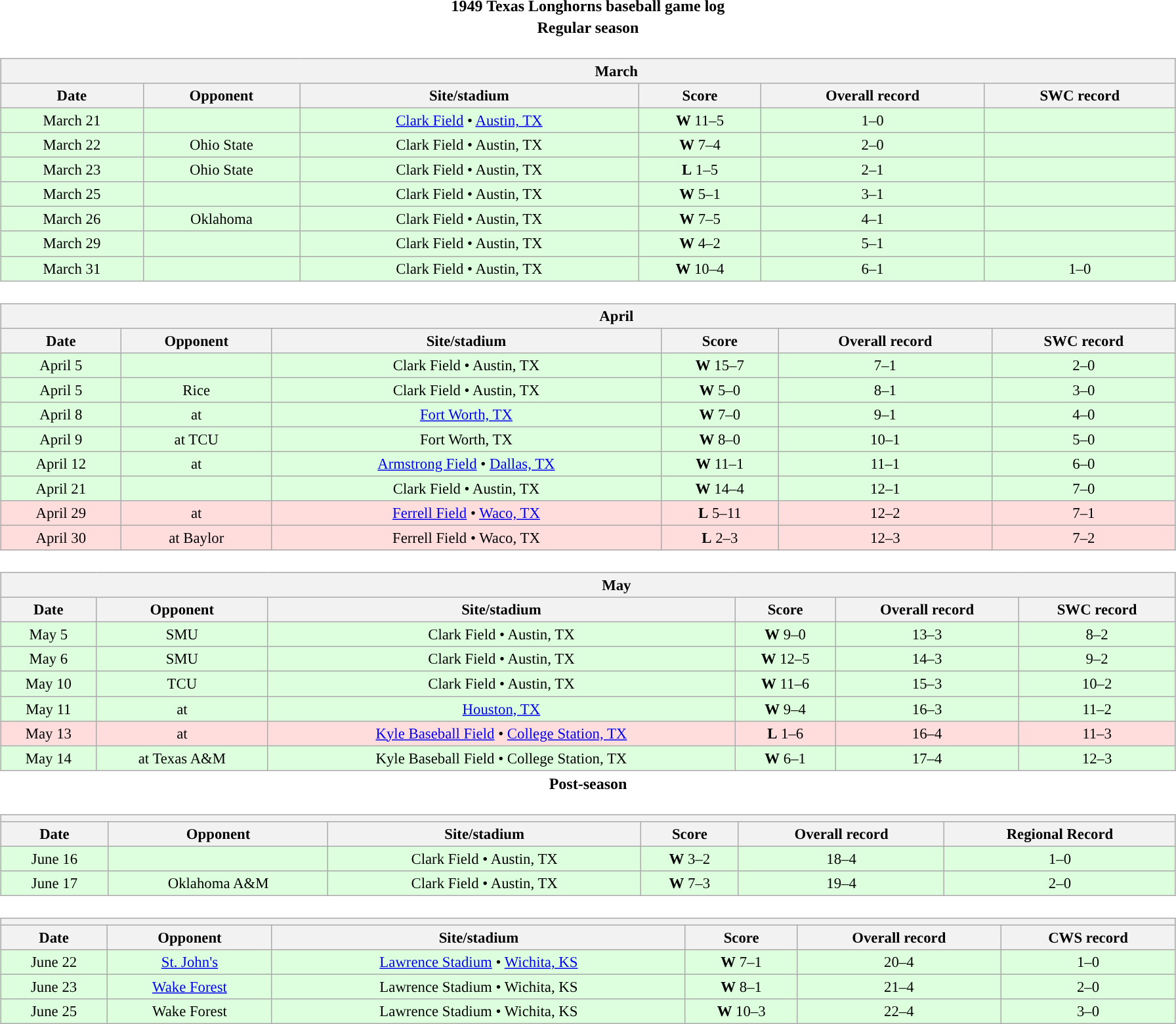<table class="toccolours" width=95% style="clear:both; margin:1.5em auto; text-align:center;">
<tr>
<th colspan=2>1949 Texas Longhorns baseball game log</th>
</tr>
<tr>
<th colspan=2>Regular season</th>
</tr>
<tr valign="top">
<td><br><table class="wikitable collapsible collapsed" style="margin:auto; width:100%; text-align:center; font-size:95%">
<tr>
<th colspan=12 style="padding-left:4em;">March</th>
</tr>
<tr>
<th>Date</th>
<th>Opponent</th>
<th>Site/stadium</th>
<th>Score</th>
<th>Overall record</th>
<th>SWC record</th>
</tr>
<tr bgcolor=ddffdd>
<td>March 21</td>
<td></td>
<td><a href='#'>Clark Field</a> • <a href='#'>Austin, TX</a></td>
<td><strong>W</strong> 11–5</td>
<td>1–0</td>
<td></td>
</tr>
<tr bgcolor=ddffdd>
<td>March 22</td>
<td>Ohio State</td>
<td>Clark Field • Austin, TX</td>
<td><strong>W</strong> 7–4</td>
<td>2–0</td>
<td></td>
</tr>
<tr bgcolor=ddffdd>
<td>March 23</td>
<td>Ohio State</td>
<td>Clark Field • Austin, TX</td>
<td><strong>L</strong> 1–5</td>
<td>2–1</td>
<td></td>
</tr>
<tr bgcolor=ddffdd>
<td>March 25</td>
<td></td>
<td>Clark Field • Austin, TX</td>
<td><strong>W</strong> 5–1</td>
<td>3–1</td>
<td></td>
</tr>
<tr bgcolor=ddffdd>
<td>March 26</td>
<td>Oklahoma</td>
<td>Clark Field • Austin, TX</td>
<td><strong>W</strong> 7–5</td>
<td>4–1</td>
<td></td>
</tr>
<tr bgcolor=ddffdd>
<td>March 29</td>
<td></td>
<td>Clark Field • Austin, TX</td>
<td><strong>W</strong> 4–2</td>
<td>5–1</td>
<td></td>
</tr>
<tr bgcolor=ddffdd>
<td>March 31</td>
<td></td>
<td>Clark Field • Austin, TX</td>
<td><strong>W</strong> 10–4</td>
<td>6–1</td>
<td>1–0</td>
</tr>
</table>
</td>
</tr>
<tr>
<td><br><table class="wikitable collapsible collapsed" style="margin:auto; width:100%; text-align:center; font-size:95%">
<tr>
<th colspan=12 style="padding-left:4em;">April</th>
</tr>
<tr>
<th>Date</th>
<th>Opponent</th>
<th>Site/stadium</th>
<th>Score</th>
<th>Overall record</th>
<th>SWC record</th>
</tr>
<tr bgcolor=ddffdd>
<td>April 5</td>
<td></td>
<td>Clark Field • Austin, TX</td>
<td><strong>W</strong> 15–7</td>
<td>7–1</td>
<td>2–0</td>
</tr>
<tr bgcolor=ddffdd>
<td>April 5</td>
<td>Rice</td>
<td>Clark Field • Austin, TX</td>
<td><strong>W</strong> 5–0</td>
<td>8–1</td>
<td>3–0</td>
</tr>
<tr bgcolor=ddffdd>
<td>April 8</td>
<td>at </td>
<td><a href='#'>Fort Worth, TX</a></td>
<td><strong>W</strong> 7–0</td>
<td>9–1</td>
<td>4–0</td>
</tr>
<tr bgcolor=ddffdd>
<td>April 9</td>
<td>at TCU</td>
<td>Fort Worth, TX</td>
<td><strong>W</strong> 8–0</td>
<td>10–1</td>
<td>5–0</td>
</tr>
<tr bgcolor=ddffdd>
<td>April 12</td>
<td>at </td>
<td><a href='#'>Armstrong Field</a> • <a href='#'>Dallas, TX</a></td>
<td><strong>W</strong> 11–1</td>
<td>11–1</td>
<td>6–0</td>
</tr>
<tr bgcolor=ddffdd>
<td>April 21</td>
<td></td>
<td>Clark Field • Austin, TX</td>
<td><strong>W</strong> 14–4</td>
<td>12–1</td>
<td>7–0</td>
</tr>
<tr bgcolor=ffdddd>
<td>April 29</td>
<td>at </td>
<td><a href='#'>Ferrell Field</a> • <a href='#'>Waco, TX</a></td>
<td><strong>L</strong> 5–11</td>
<td>12–2</td>
<td>7–1</td>
</tr>
<tr bgcolor=ffdddd>
<td>April 30</td>
<td>at Baylor</td>
<td>Ferrell Field • Waco, TX</td>
<td><strong>L</strong> 2–3</td>
<td>12–3</td>
<td>7–2</td>
</tr>
</table>
</td>
</tr>
<tr>
<td><br><table class="wikitable collapsible collapsed" style="margin:auto; width:100%; text-align:center; font-size:95%">
<tr>
<th colspan=12 style="padding-left:4em;">May</th>
</tr>
<tr>
<th>Date</th>
<th>Opponent</th>
<th>Site/stadium</th>
<th>Score</th>
<th>Overall record</th>
<th>SWC record</th>
</tr>
<tr bgcolor=ddffdd>
<td>May 5</td>
<td>SMU</td>
<td>Clark Field • Austin, TX</td>
<td><strong>W</strong> 9–0</td>
<td>13–3</td>
<td>8–2</td>
</tr>
<tr bgcolor=ddffdd>
<td>May 6</td>
<td>SMU</td>
<td>Clark Field • Austin, TX</td>
<td><strong>W</strong> 12–5</td>
<td>14–3</td>
<td>9–2</td>
</tr>
<tr bgcolor=ddffdd>
<td>May 10</td>
<td>TCU</td>
<td>Clark Field • Austin, TX</td>
<td><strong>W</strong> 11–6</td>
<td>15–3</td>
<td>10–2</td>
</tr>
<tr bgcolor=ddffdd>
<td>May 11</td>
<td>at </td>
<td><a href='#'>Houston, TX</a></td>
<td><strong>W</strong> 9–4</td>
<td>16–3</td>
<td>11–2</td>
</tr>
<tr bgcolor=ffdddd>
<td>May 13</td>
<td>at </td>
<td><a href='#'>Kyle Baseball Field</a> • <a href='#'>College Station, TX</a></td>
<td><strong>L</strong> 1–6</td>
<td>16–4</td>
<td>11–3</td>
</tr>
<tr bgcolor=ddffdd>
<td>May 14</td>
<td>at Texas A&M</td>
<td>Kyle Baseball Field • College Station, TX</td>
<td><strong>W</strong> 6–1</td>
<td>17–4</td>
<td>12–3</td>
</tr>
</table>
</td>
</tr>
<tr>
<th colspan=2>Post-season</th>
</tr>
<tr>
<td><br><table class="wikitable collapsible" style="margin:auto; width:100%; text-align:center; font-size:95%">
<tr>
<th colspan=12 style="padding-left:4em;"></th>
</tr>
<tr>
<th>Date</th>
<th>Opponent</th>
<th>Site/stadium</th>
<th>Score</th>
<th>Overall record</th>
<th>Regional Record</th>
</tr>
<tr bgcolor=ddffdd>
<td>June 16</td>
<td></td>
<td>Clark Field • Austin, TX</td>
<td><strong>W</strong> 3–2</td>
<td>18–4</td>
<td>1–0</td>
</tr>
<tr bgcolor=ddffdd>
<td>June 17</td>
<td>Oklahoma A&M</td>
<td>Clark Field • Austin, TX</td>
<td><strong>W</strong> 7–3</td>
<td>19–4</td>
<td>2–0</td>
</tr>
</table>
</td>
</tr>
<tr>
<td><br><table class="wikitable collapsible" style="margin:auto; width:100%; text-align:center; font-size:95%">
<tr>
<th colspan=12 style="padding-left:4em;"></th>
</tr>
<tr>
<th>Date</th>
<th>Opponent</th>
<th>Site/stadium</th>
<th>Score</th>
<th>Overall record</th>
<th>CWS record</th>
</tr>
<tr bgcolor=ddffdd>
<td>June 22</td>
<td><a href='#'>St. John's</a></td>
<td><a href='#'>Lawrence Stadium</a> • <a href='#'>Wichita, KS</a></td>
<td><strong>W</strong> 7–1</td>
<td>20–4</td>
<td>1–0</td>
</tr>
<tr bgcolor=ddffdd>
<td>June 23</td>
<td><a href='#'>Wake Forest</a></td>
<td>Lawrence Stadium • Wichita, KS</td>
<td><strong>W</strong> 8–1</td>
<td>21–4</td>
<td>2–0</td>
</tr>
<tr bgcolor=ddffdd>
<td>June 25</td>
<td>Wake Forest</td>
<td>Lawrence Stadium • Wichita, KS</td>
<td><strong>W</strong> 10–3</td>
<td>22–4</td>
<td>3–0</td>
</tr>
</table>
</td>
</tr>
</table>
